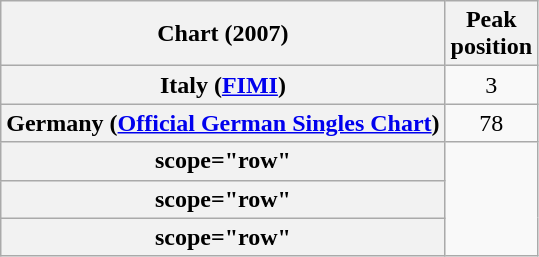<table class="wikitable sortable plainrowheaders">
<tr>
<th scope="col">Chart (2007)</th>
<th scope="col">Peak<br>position</th>
</tr>
<tr>
<th scope="row">Italy (<a href='#'>FIMI</a>)</th>
<td align="center">3</td>
</tr>
<tr>
<th scope="row">Germany (<a href='#'>Official German Singles Chart</a>)</th>
<td align="center">78</td>
</tr>
<tr>
<th>scope="row"</th>
</tr>
<tr>
<th>scope="row"</th>
</tr>
<tr>
<th>scope="row"</th>
</tr>
</table>
